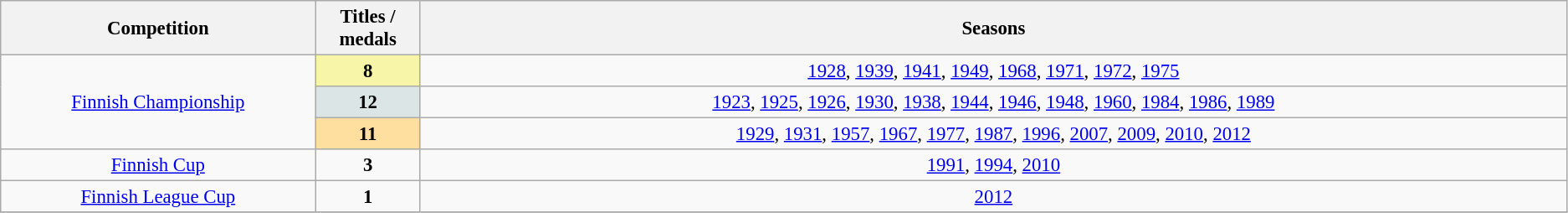<table class="wikitable plainrowheaders" style="font-size:95%; text-align:center;">
<tr>
<th style="width: 5%;">Competition</th>
<th style="width: 1%;">Titles /<br>medals</th>
<th style="width: 21%;">Seasons</th>
</tr>
<tr>
<td rowspan="3"><a href='#'>Finnish Championship</a></td>
<td bgcolor=#F7F6A8><strong>8</strong></td>
<td><a href='#'>1928</a>, <a href='#'>1939</a>, <a href='#'>1941</a>, <a href='#'>1949</a>, <a href='#'>1968</a>, <a href='#'>1971</a>, <a href='#'>1972</a>, <a href='#'>1975</a></td>
</tr>
<tr>
<td bgcolor=#DCE5E5><strong>12</strong></td>
<td><a href='#'>1923</a>, <a href='#'>1925</a>, <a href='#'>1926</a>, <a href='#'>1930</a>, <a href='#'>1938</a>, <a href='#'>1944</a>, <a href='#'>1946</a>, <a href='#'>1948</a>, <a href='#'>1960</a>, <a href='#'>1984</a>, <a href='#'>1986</a>, <a href='#'>1989</a></td>
</tr>
<tr>
<td bgcolor=#FFDF9F><strong>11</strong></td>
<td><a href='#'>1929</a>, <a href='#'>1931</a>, <a href='#'>1957</a>, <a href='#'>1967</a>, <a href='#'>1977</a>, <a href='#'>1987</a>, <a href='#'>1996</a>, <a href='#'>2007</a>, <a href='#'>2009</a>, <a href='#'>2010</a>, <a href='#'>2012</a></td>
</tr>
<tr>
<td><a href='#'>Finnish Cup</a></td>
<td align="center"><strong>3</strong></td>
<td><a href='#'>1991</a>, <a href='#'>1994</a>, <a href='#'>2010</a></td>
</tr>
<tr>
<td><a href='#'>Finnish League Cup</a></td>
<td align="center"><strong>1</strong></td>
<td><a href='#'>2012</a></td>
</tr>
<tr>
</tr>
</table>
